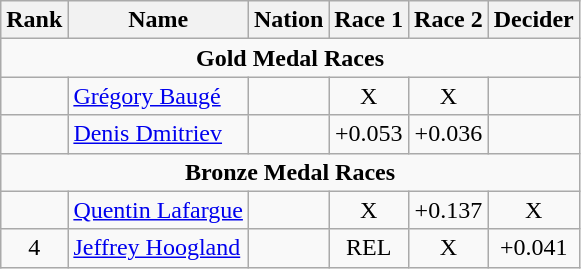<table class="wikitable" style="text-align:center">
<tr>
<th>Rank</th>
<th>Name</th>
<th>Nation</th>
<th>Race 1</th>
<th>Race 2</th>
<th>Decider</th>
</tr>
<tr>
<td colspan=6><strong>Gold Medal Races</strong></td>
</tr>
<tr>
<td></td>
<td align=left><a href='#'>Grégory Baugé</a></td>
<td align=left></td>
<td>X</td>
<td>X</td>
<td></td>
</tr>
<tr>
<td></td>
<td align=left><a href='#'>Denis Dmitriev</a></td>
<td align=left></td>
<td>+0.053</td>
<td>+0.036</td>
<td></td>
</tr>
<tr>
<td colspan=6><strong>Bronze Medal Races</strong></td>
</tr>
<tr>
<td></td>
<td align=left><a href='#'>Quentin Lafargue</a></td>
<td align=left></td>
<td>X</td>
<td>+0.137</td>
<td>X</td>
</tr>
<tr>
<td>4</td>
<td align=left><a href='#'>Jeffrey Hoogland</a></td>
<td align=left></td>
<td>REL</td>
<td>X</td>
<td>+0.041</td>
</tr>
</table>
